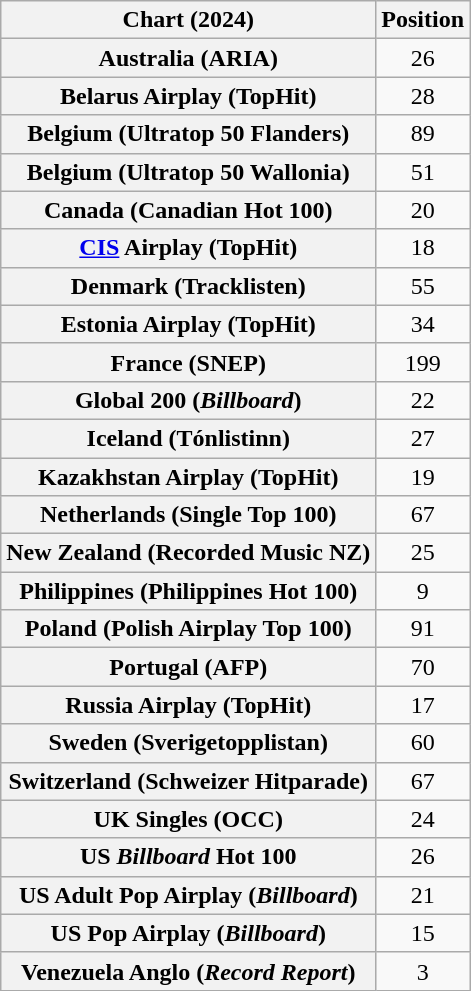<table class="wikitable sortable plainrowheaders" style="text-align:center">
<tr>
<th scope="col">Chart (2024)</th>
<th scope="col">Position</th>
</tr>
<tr>
<th scope="row">Australia (ARIA)</th>
<td>26</td>
</tr>
<tr>
<th scope="row">Belarus Airplay (TopHit)</th>
<td>28</td>
</tr>
<tr>
<th scope="row">Belgium (Ultratop 50 Flanders)</th>
<td>89</td>
</tr>
<tr>
<th scope="row">Belgium (Ultratop 50 Wallonia)</th>
<td>51</td>
</tr>
<tr>
<th scope="row">Canada (Canadian Hot 100)</th>
<td>20</td>
</tr>
<tr>
<th scope="row"><a href='#'>CIS</a> Airplay (TopHit)</th>
<td>18</td>
</tr>
<tr>
<th scope="row">Denmark (Tracklisten)</th>
<td>55</td>
</tr>
<tr>
<th scope="row">Estonia Airplay (TopHit)</th>
<td>34</td>
</tr>
<tr>
<th scope="row">France (SNEP)</th>
<td>199</td>
</tr>
<tr>
<th scope="row">Global 200 (<em>Billboard</em>)</th>
<td>22</td>
</tr>
<tr>
<th scope="row">Iceland (Tónlistinn)</th>
<td>27</td>
</tr>
<tr>
<th scope="row">Kazakhstan Airplay (TopHit)</th>
<td>19</td>
</tr>
<tr>
<th scope="row">Netherlands (Single Top 100)</th>
<td>67</td>
</tr>
<tr>
<th scope="row">New Zealand (Recorded Music NZ)</th>
<td>25</td>
</tr>
<tr>
<th scope="row">Philippines (Philippines Hot 100)</th>
<td>9</td>
</tr>
<tr>
<th scope="row">Poland (Polish Airplay Top 100)</th>
<td>91</td>
</tr>
<tr>
<th scope="row">Portugal (AFP)</th>
<td>70</td>
</tr>
<tr>
<th scope="row">Russia Airplay (TopHit)</th>
<td>17</td>
</tr>
<tr>
<th scope="row">Sweden (Sverigetopplistan)</th>
<td>60</td>
</tr>
<tr>
<th scope="row">Switzerland (Schweizer Hitparade)</th>
<td>67</td>
</tr>
<tr>
<th scope="row">UK Singles (OCC)</th>
<td>24</td>
</tr>
<tr>
<th scope="row">US <em>Billboard</em> Hot 100</th>
<td>26</td>
</tr>
<tr>
<th scope="row">US Adult Pop Airplay (<em>Billboard</em>)</th>
<td>21</td>
</tr>
<tr>
<th scope="row">US Pop Airplay (<em>Billboard</em>)</th>
<td>15</td>
</tr>
<tr>
<th scope="row">Venezuela Anglo (<em>Record Report</em>)</th>
<td>3</td>
</tr>
</table>
